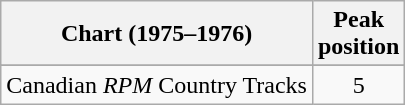<table class="wikitable sortable">
<tr>
<th align="left">Chart (1975–1976)</th>
<th align="center">Peak<br>position</th>
</tr>
<tr>
</tr>
<tr>
<td align="left">Canadian <em>RPM</em> Country Tracks</td>
<td align="center">5</td>
</tr>
</table>
